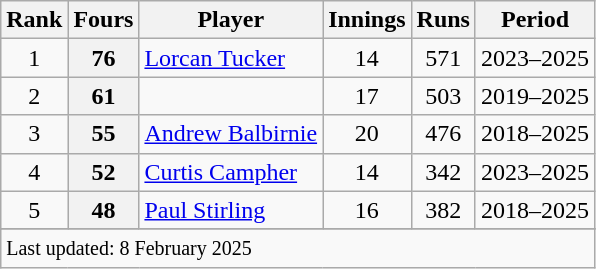<table class="wikitable plainrowheaders sortable">
<tr>
<th scope=col>Rank</th>
<th scope=col>Fours</th>
<th scope=col>Player</th>
<th scope=col>Innings</th>
<th scope=col>Runs</th>
<th scope=col>Period</th>
</tr>
<tr>
<td align="center">1</td>
<th scope="row" style="text-align:center;">76</th>
<td><a href='#'>Lorcan Tucker</a></td>
<td align=center>14</td>
<td align=center>571</td>
<td>2023–2025</td>
</tr>
<tr>
<td align="center">2</td>
<th scope="row" style="text-align:center;">61</th>
<td></td>
<td align=center>17</td>
<td align=center>503</td>
<td>2019–2025</td>
</tr>
<tr>
<td align=center>3</td>
<th scope=row style="text-align:center;">55</th>
<td><a href='#'>Andrew Balbirnie</a></td>
<td align=center>20</td>
<td align=center>476</td>
<td>2018–2025</td>
</tr>
<tr>
<td align="center">4</td>
<th scope="row" style="text-align:center;">52</th>
<td><a href='#'>Curtis Campher</a></td>
<td align="center">14</td>
<td align="center">342</td>
<td>2023–2025</td>
</tr>
<tr>
<td align="center">5</td>
<th scope="row" style="text-align:center;">48</th>
<td><a href='#'>Paul Stirling</a></td>
<td align="center">16</td>
<td align="center">382</td>
<td>2018–2025</td>
</tr>
<tr>
</tr>
<tr class=sortbottom>
<td colspan=6><small>Last updated: 8 February 2025</small></td>
</tr>
</table>
